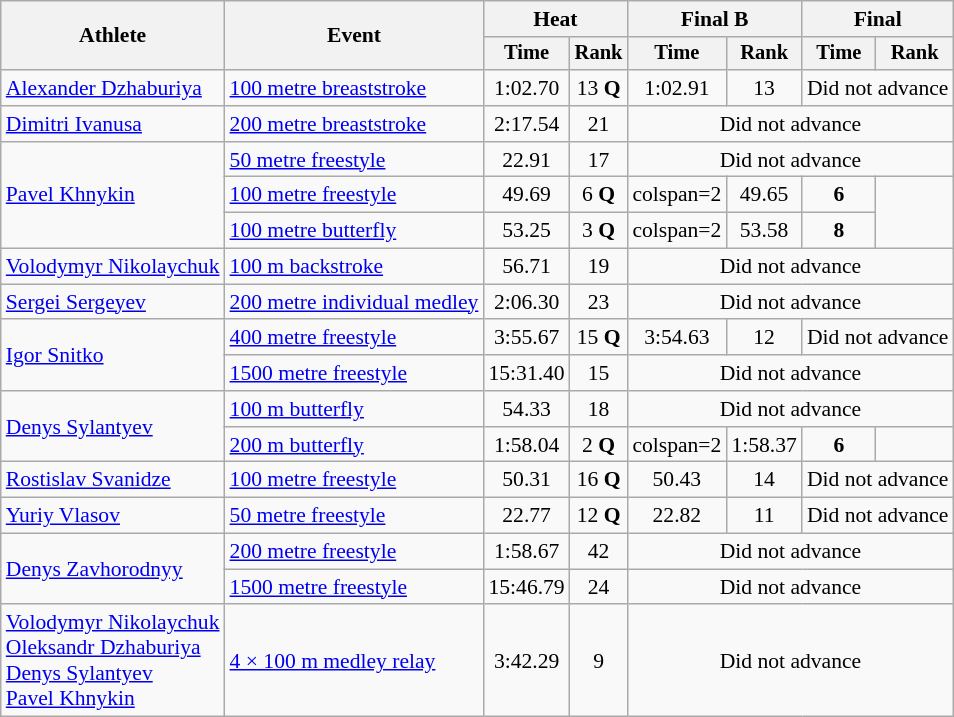<table class=wikitable style="font-size:90%">
<tr>
<th rowspan="2">Athlete</th>
<th rowspan="2">Event</th>
<th colspan="2">Heat</th>
<th colspan="2">Final B</th>
<th colspan="2">Final</th>
</tr>
<tr style="font-size:95%">
<th>Time</th>
<th>Rank</th>
<th>Time</th>
<th>Rank</th>
<th>Time</th>
<th>Rank</th>
</tr>
<tr align=center>
<td align=left><a href='#'>Alexander Dzhaburiya</a></td>
<td align=left><a href='#'>100 metre breaststroke</a></td>
<td>1:02.70</td>
<td>13 <strong>Q</strong></td>
<td>1:02.91</td>
<td>13</td>
<td colspan=2>Did not advance</td>
</tr>
<tr align=center>
<td align=left><a href='#'>Dimitri Ivanusa</a></td>
<td align=left><a href='#'>200 metre breaststroke</a></td>
<td>2:17.54</td>
<td>21</td>
<td colspan=4>Did not advance</td>
</tr>
<tr align=center>
<td align=left rowspan=3><a href='#'>Pavel Khnykin</a></td>
<td align=left><a href='#'>50 metre freestyle</a></td>
<td>22.91</td>
<td>17</td>
<td colspan=4>Did not advance</td>
</tr>
<tr align=center>
<td align=left><a href='#'>100 metre freestyle</a></td>
<td>49.69</td>
<td>6 <strong>Q</strong></td>
<td>colspan=2 </td>
<td>49.65</td>
<td><strong>6</strong></td>
</tr>
<tr align=center>
<td align=left><a href='#'>100 metre butterfly</a></td>
<td>53.25</td>
<td>3 <strong>Q</strong></td>
<td>colspan=2 </td>
<td>53.58</td>
<td><strong>8</strong></td>
</tr>
<tr align=center>
<td align=left><a href='#'>Volodymyr Nikolaychuk</a></td>
<td align=left><a href='#'>100 m backstroke</a></td>
<td>56.71</td>
<td>19</td>
<td colspan=4>Did not advance</td>
</tr>
<tr align=center>
<td align=left><a href='#'>Sergei Sergeyev</a></td>
<td align=left><a href='#'>200 metre individual medley</a></td>
<td>2:06.30</td>
<td>23</td>
<td colspan=4>Did not advance</td>
</tr>
<tr align=center>
<td align=left rowspan=2><a href='#'>Igor Snitko</a></td>
<td align=left><a href='#'>400 metre freestyle</a></td>
<td>3:55.67</td>
<td>15 <strong>Q</strong></td>
<td>3:54.63</td>
<td>12</td>
<td colspan=2>Did not advance</td>
</tr>
<tr align=center>
<td align=left><a href='#'>1500 metre freestyle</a></td>
<td>15:31.40</td>
<td>15</td>
<td colspan=4>Did not advance</td>
</tr>
<tr align=center>
<td align=left rowspan=2><a href='#'>Denys Sylantyev</a></td>
<td align=left><a href='#'>100 m butterfly</a></td>
<td>54.33</td>
<td>18</td>
<td colspan=4>Did not advance</td>
</tr>
<tr align=center>
<td align=left><a href='#'>200 m butterfly</a></td>
<td>1:58.04</td>
<td>2 <strong>Q</strong></td>
<td>colspan=2 </td>
<td>1:58.37</td>
<td><strong>6</strong></td>
</tr>
<tr align=center>
<td align=left><a href='#'>Rostislav Svanidze</a></td>
<td align=left><a href='#'>100 metre freestyle</a></td>
<td>50.31</td>
<td>16 <strong>Q</strong></td>
<td>50.43</td>
<td>14</td>
<td colspan=2>Did not advance</td>
</tr>
<tr align=center>
<td align=left><a href='#'>Yuriy Vlasov</a></td>
<td align=left><a href='#'>50 metre freestyle</a></td>
<td>22.77</td>
<td>12 <strong>Q</strong></td>
<td>22.82</td>
<td>11</td>
<td colspan=2>Did not advance</td>
</tr>
<tr align=center>
<td align=left rowspan=2><a href='#'>Denys Zavhorodnyy</a></td>
<td align=left><a href='#'>200 metre freestyle</a></td>
<td>1:58.67</td>
<td>42</td>
<td colspan=4>Did not advance</td>
</tr>
<tr align=center>
<td align=left><a href='#'>1500 metre freestyle</a></td>
<td>15:46.79</td>
<td>24</td>
<td colspan=4>Did not advance</td>
</tr>
<tr align=center>
<td align=left><a href='#'>Volodymyr Nikolaychuk</a><br><a href='#'>Oleksandr Dzhaburiya</a><br><a href='#'>Denys Sylantyev</a><br><a href='#'>Pavel Khnykin</a></td>
<td align=left><a href='#'>4 × 100 m medley relay</a></td>
<td>3:42.29</td>
<td>9</td>
<td colspan=4>Did not advance</td>
</tr>
</table>
